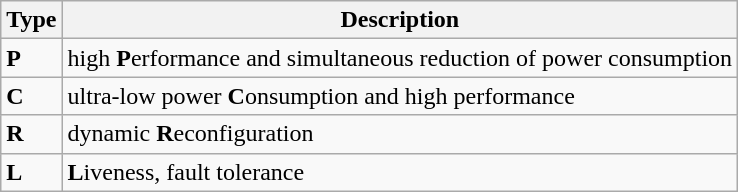<table class="wikitable">
<tr>
<th>Type</th>
<th>Description</th>
</tr>
<tr>
<td><strong>P</strong></td>
<td>high <strong>Р</strong>erformance and simultaneous reduction of power consumption</td>
</tr>
<tr>
<td><strong>C</strong></td>
<td>ultra-low power <strong>C</strong>onsumption and high performance</td>
</tr>
<tr>
<td><strong>R</strong></td>
<td>dynamic <strong>R</strong>econfiguration</td>
</tr>
<tr>
<td><strong>L</strong></td>
<td><strong>L</strong>iveness, fault tolerance</td>
</tr>
</table>
